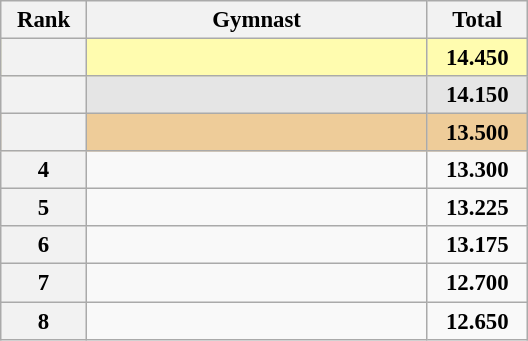<table class="wikitable sortable" style="text-align:center; font-size:95%">
<tr>
<th scope="col" style="width:50px;">Rank</th>
<th scope="col" style="width:220px;">Gymnast</th>
<th scope="col" style="width:60px;">Total</th>
</tr>
<tr style="background:#fffcaf;">
<th scope=row style="text-align:center"></th>
<td style="text-align:left;"></td>
<td><strong>14.450</strong></td>
</tr>
<tr style="background:#e5e5e5;">
<th scope=row style="text-align:center"></th>
<td style="text-align:left;"></td>
<td><strong>14.150</strong></td>
</tr>
<tr style="background:#ec9;">
<th scope=row style="text-align:center"></th>
<td style="text-align:left;"></td>
<td><strong>13.500</strong></td>
</tr>
<tr>
<th scope=row style="text-align:center">4</th>
<td style="text-align:left;"></td>
<td><strong>13.300</strong></td>
</tr>
<tr>
<th scope=row style="text-align:center">5</th>
<td style="text-align:left;"></td>
<td><strong>13.225</strong></td>
</tr>
<tr>
<th scope=row style="text-align:center">6</th>
<td style="text-align:left;"></td>
<td><strong>13.175</strong></td>
</tr>
<tr>
<th scope=row style="text-align:center">7</th>
<td style="text-align:left;"></td>
<td><strong>12.700</strong></td>
</tr>
<tr>
<th scope=row style="text-align:center">8</th>
<td style="text-align:left;"></td>
<td><strong>12.650</strong></td>
</tr>
</table>
